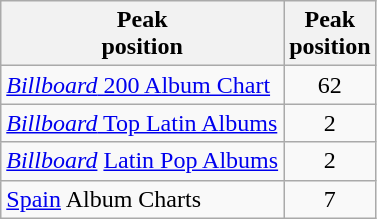<table class="wikitable">
<tr>
<th>Peak<br>position</th>
<th>Peak<br>position</th>
</tr>
<tr>
<td><a href='#'><em>Billboard</em> 200 Album Chart</a></td>
<td align="center">62</td>
</tr>
<tr>
<td><a href='#'><em>Billboard</em> Top Latin Albums</a></td>
<td align="center">2</td>
</tr>
<tr>
<td><em><a href='#'>Billboard</a></em> <a href='#'>Latin Pop Albums</a></td>
<td align="center">2</td>
</tr>
<tr>
<td><a href='#'>Spain</a> Album Charts</td>
<td align="center">7</td>
</tr>
</table>
